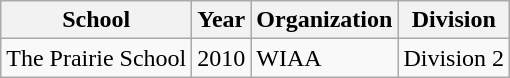<table class="wikitable">
<tr>
<th>School</th>
<th>Year</th>
<th>Organization</th>
<th>Division</th>
</tr>
<tr>
<td>The Prairie School</td>
<td>2010</td>
<td>WIAA</td>
<td>Division 2</td>
</tr>
</table>
